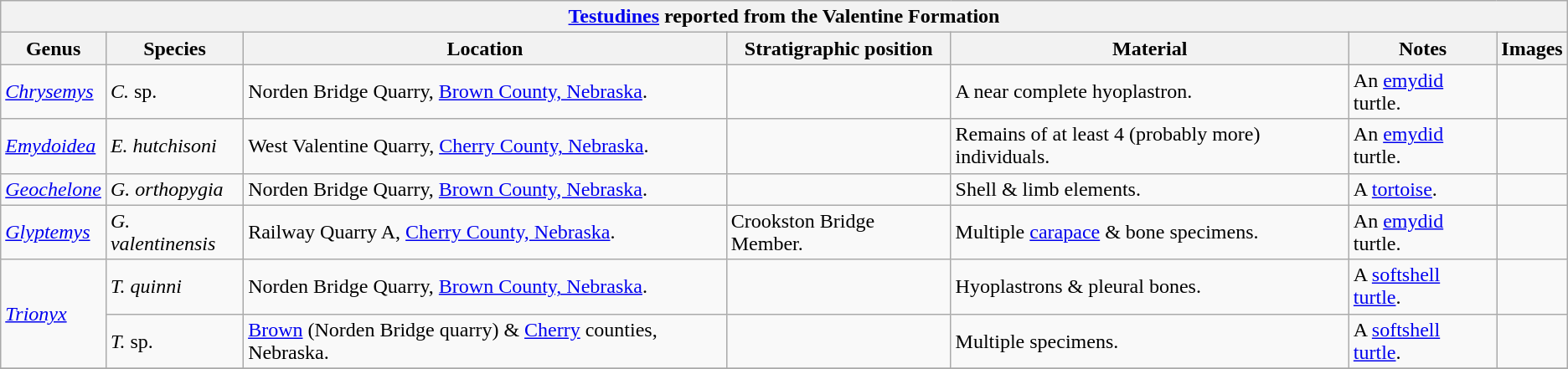<table class="wikitable" align="center">
<tr>
<th colspan="7" align="center"><strong><a href='#'>Testudines</a> reported from the Valentine Formation</strong></th>
</tr>
<tr>
<th>Genus</th>
<th>Species</th>
<th>Location</th>
<th><strong>Stratigraphic position</strong></th>
<th><strong>Material</strong></th>
<th>Notes</th>
<th>Images</th>
</tr>
<tr>
<td><em><a href='#'>Chrysemys</a></em></td>
<td><em>C.</em> sp.</td>
<td>Norden Bridge Quarry, <a href='#'>Brown County, Nebraska</a>.</td>
<td></td>
<td>A near complete hyoplastron.</td>
<td>An <a href='#'>emydid</a> turtle.</td>
<td></td>
</tr>
<tr>
<td><em><a href='#'>Emydoidea</a></em></td>
<td><em>E. hutchisoni</em></td>
<td>West Valentine Quarry, <a href='#'>Cherry County, Nebraska</a>.</td>
<td></td>
<td>Remains of at least 4 (probably more) individuals.</td>
<td>An <a href='#'>emydid</a> turtle.</td>
<td></td>
</tr>
<tr>
<td><em><a href='#'>Geochelone</a></em></td>
<td><em>G. orthopygia</em></td>
<td>Norden Bridge Quarry, <a href='#'>Brown County, Nebraska</a>.</td>
<td></td>
<td>Shell & limb elements.</td>
<td>A <a href='#'>tortoise</a>.</td>
<td></td>
</tr>
<tr>
<td><em><a href='#'>Glyptemys</a></em></td>
<td><em>G. valentinensis</em></td>
<td>Railway Quarry A, <a href='#'>Cherry County, Nebraska</a>.</td>
<td>Crookston Bridge Member.</td>
<td>Multiple <a href='#'>carapace</a> & bone specimens.</td>
<td>An <a href='#'>emydid</a> turtle.</td>
<td></td>
</tr>
<tr>
<td rowspan=2><em><a href='#'>Trionyx</a></em></td>
<td><em>T. quinni</em></td>
<td>Norden Bridge Quarry, <a href='#'>Brown County, Nebraska</a>.</td>
<td></td>
<td>Hyoplastrons & pleural bones.</td>
<td>A <a href='#'>softshell turtle</a>.</td>
<td></td>
</tr>
<tr>
<td><em>T.</em> sp.</td>
<td><a href='#'>Brown</a> (Norden Bridge quarry) & <a href='#'>Cherry</a> counties, Nebraska.</td>
<td></td>
<td>Multiple specimens.</td>
<td>A <a href='#'>softshell turtle</a>.</td>
<td></td>
</tr>
<tr>
</tr>
</table>
